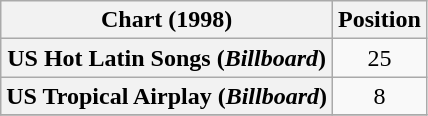<table class="wikitable plainrowheaders " style="text-align:center;">
<tr>
<th scope="col">Chart (1998)</th>
<th scope="col">Position</th>
</tr>
<tr>
<th scope="row">US Hot Latin Songs (<em>Billboard</em>)</th>
<td align="center">25</td>
</tr>
<tr>
<th scope="row">US Tropical Airplay (<em>Billboard</em>)</th>
<td>8</td>
</tr>
<tr>
</tr>
</table>
